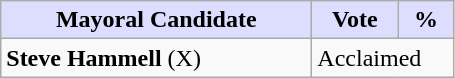<table class="wikitable">
<tr>
<th style="background:#ddf; width:200px;">Mayoral Candidate</th>
<th style="background:#ddf; width:50px;">Vote</th>
<th style="background:#ddf; width:30px;">%</th>
</tr>
<tr>
<td><strong>Steve Hammell</strong> (X)</td>
<td colspan="2">Acclaimed</td>
</tr>
</table>
